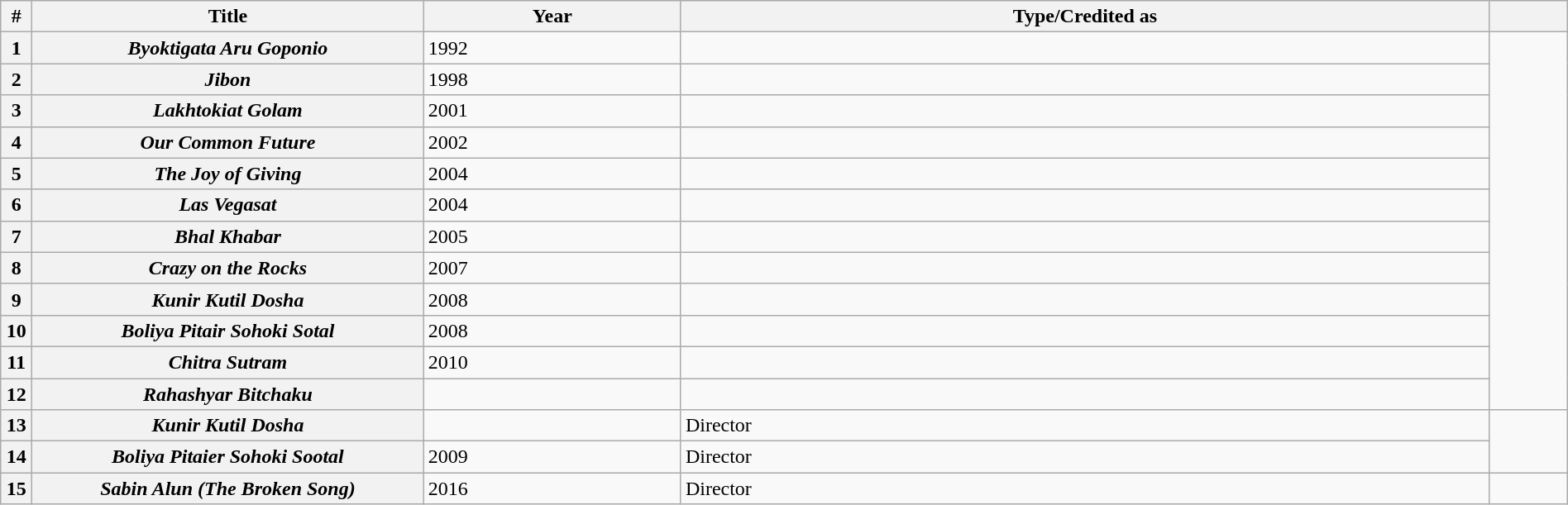<table class="wikitable sortable plainrowheaders" width=100%>
<tr>
<th scope="col" width=2%>#</th>
<th scope="col" width=25%>Title</th>
<th scope="col">Year</th>
<th scope="col">Type/Credited as</th>
<th width=5%></th>
</tr>
<tr>
<th scope="row" align="left">1</th>
<th><em>Byoktigata Aru Goponio</em></th>
<td>1992</td>
<td></td>
<td rowspan="12"></td>
</tr>
<tr>
<th scope="row" align="left">2</th>
<th><em>Jibon</em></th>
<td>1998</td>
<td></td>
</tr>
<tr>
<th scope="row" align="left">3</th>
<th><em>Lakhtokiat Golam</em></th>
<td>2001</td>
<td></td>
</tr>
<tr>
<th scope="row" align="left">4</th>
<th><em>Our Common Future</em></th>
<td>2002</td>
<td></td>
</tr>
<tr>
<th scope="row" align="left">5</th>
<th><em>The Joy of Giving</em></th>
<td>2004</td>
<td></td>
</tr>
<tr>
<th scope="row" align="left">6</th>
<th><em>Las Vegasat</em></th>
<td>2004</td>
<td></td>
</tr>
<tr>
<th scope="row" align="left">7</th>
<th><em>Bhal Khabar</em></th>
<td>2005</td>
<td></td>
</tr>
<tr>
<th scope="row" align="left">8</th>
<th><em>Crazy on the Rocks</em></th>
<td>2007</td>
<td></td>
</tr>
<tr>
<th scope="row" align="left">9</th>
<th><em>Kunir Kutil Dosha</em></th>
<td>2008</td>
<td></td>
</tr>
<tr>
<th scope="row" align="left">10</th>
<th><em>Boliya Pitair Sohoki Sotal</em></th>
<td>2008</td>
<td></td>
</tr>
<tr>
<th scope="row" align="left">11</th>
<th><em>Chitra Sutram</em></th>
<td>2010</td>
<td></td>
</tr>
<tr>
<th scope="row" align="left">12</th>
<th><em>Rahashyar Bitchaku</em></th>
<td></td>
<td></td>
</tr>
<tr>
<th scope="row" align="left">13</th>
<th><em>Kunir Kutil Dosha</em></th>
<td></td>
<td>Director</td>
<td rowspan="2"></td>
</tr>
<tr>
<th scope="row" align="left">14</th>
<th><em>Boliya Pitaier Sohoki Sootal</em></th>
<td>2009</td>
<td>Director</td>
</tr>
<tr>
<th scope="row" align="left">15</th>
<th><em>Sabin Alun (The Broken Song)</em></th>
<td>2016</td>
<td>Director</td>
<td></td>
</tr>
</table>
